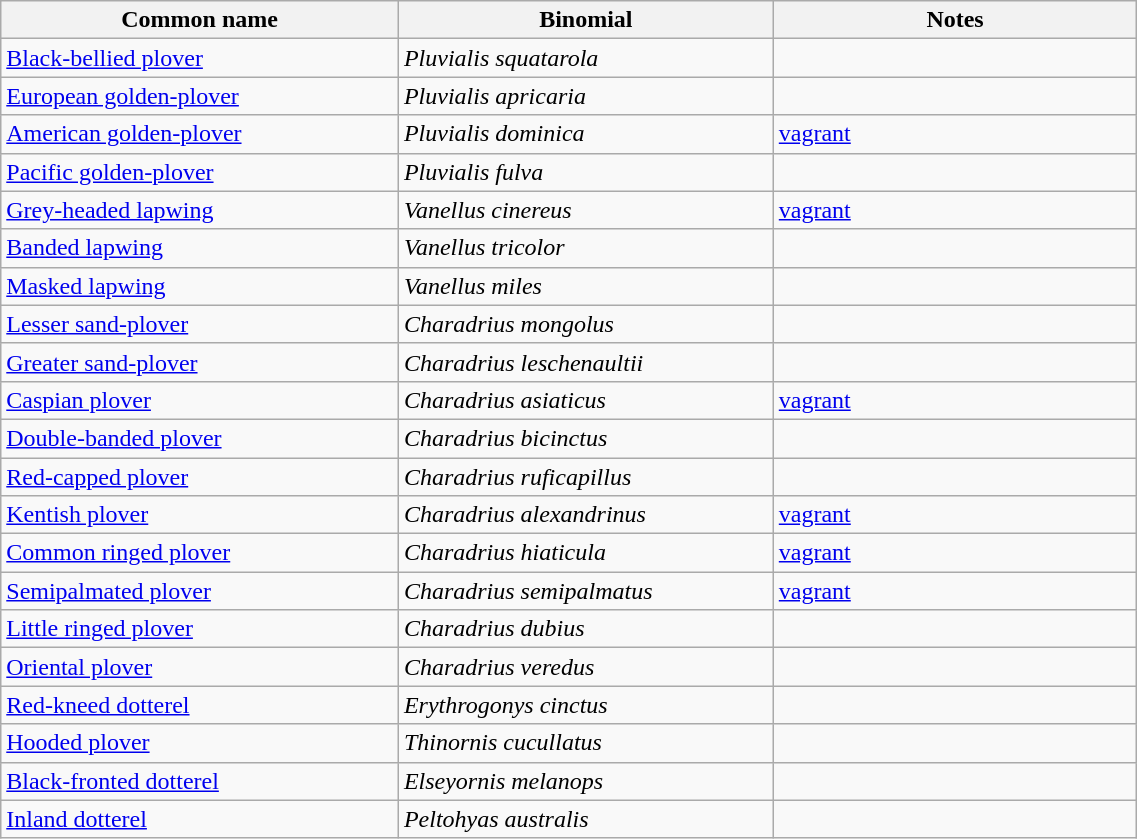<table style="width:60%;" class="wikitable">
<tr>
<th width=35%>Common name</th>
<th width=33%>Binomial</th>
<th width=32%>Notes</th>
</tr>
<tr>
<td><a href='#'>Black-bellied plover</a></td>
<td><em>Pluvialis squatarola</em></td>
<td></td>
</tr>
<tr>
<td><a href='#'>European golden-plover</a></td>
<td><em>Pluvialis apricaria</em></td>
<td></td>
</tr>
<tr>
<td><a href='#'>American golden-plover</a></td>
<td><em>Pluvialis dominica</em></td>
<td><a href='#'>vagrant</a></td>
</tr>
<tr>
<td><a href='#'>Pacific golden-plover</a></td>
<td><em>Pluvialis fulva</em></td>
<td></td>
</tr>
<tr>
<td><a href='#'>Grey-headed lapwing</a></td>
<td><em>Vanellus cinereus</em></td>
<td><a href='#'>vagrant</a></td>
</tr>
<tr>
<td><a href='#'>Banded lapwing</a></td>
<td><em>Vanellus tricolor</em></td>
<td></td>
</tr>
<tr>
<td><a href='#'>Masked lapwing</a></td>
<td><em>Vanellus miles</em></td>
<td></td>
</tr>
<tr>
<td><a href='#'>Lesser sand-plover</a></td>
<td><em>Charadrius mongolus</em></td>
<td></td>
</tr>
<tr>
<td><a href='#'>Greater sand-plover</a></td>
<td><em>Charadrius leschenaultii</em></td>
<td></td>
</tr>
<tr>
<td><a href='#'>Caspian plover</a></td>
<td><em>Charadrius asiaticus</em></td>
<td><a href='#'>vagrant</a></td>
</tr>
<tr>
<td><a href='#'>Double-banded plover</a></td>
<td><em>Charadrius bicinctus</em></td>
<td></td>
</tr>
<tr>
<td><a href='#'>Red-capped plover</a></td>
<td><em>Charadrius ruficapillus</em></td>
<td></td>
</tr>
<tr>
<td><a href='#'>Kentish plover</a></td>
<td><em>Charadrius alexandrinus</em></td>
<td><a href='#'>vagrant</a></td>
</tr>
<tr>
<td><a href='#'>Common ringed plover</a></td>
<td><em>Charadrius hiaticula</em></td>
<td><a href='#'>vagrant</a></td>
</tr>
<tr>
<td><a href='#'>Semipalmated plover</a></td>
<td><em>Charadrius semipalmatus</em></td>
<td><a href='#'>vagrant</a></td>
</tr>
<tr>
<td><a href='#'>Little ringed plover</a></td>
<td><em>Charadrius dubius</em></td>
<td></td>
</tr>
<tr>
<td><a href='#'>Oriental plover</a></td>
<td><em>Charadrius veredus</em></td>
<td></td>
</tr>
<tr>
<td><a href='#'>Red-kneed dotterel</a></td>
<td><em>Erythrogonys cinctus</em></td>
<td></td>
</tr>
<tr>
<td><a href='#'>Hooded plover</a></td>
<td><em>Thinornis cucullatus</em></td>
<td></td>
</tr>
<tr>
<td><a href='#'>Black-fronted dotterel</a></td>
<td><em>Elseyornis melanops</em></td>
<td></td>
</tr>
<tr>
<td><a href='#'>Inland dotterel</a></td>
<td><em>Peltohyas australis</em></td>
<td></td>
</tr>
</table>
